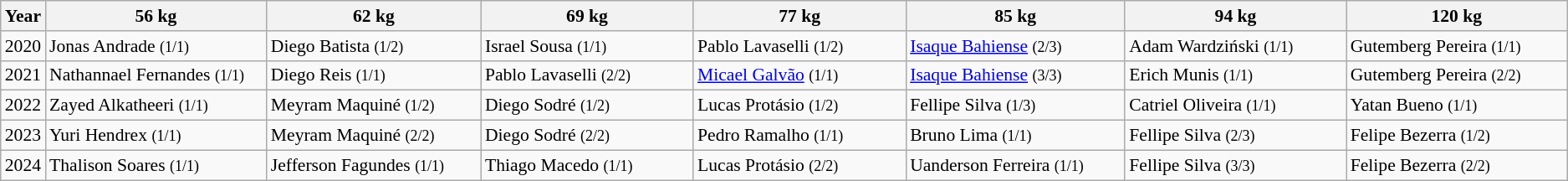<table class="wikitable sortable" style="font-size: 90%">
<tr>
<th>Year</th>
<th width=300>56 kg</th>
<th width=300>62 kg</th>
<th width=300>69 kg</th>
<th width=300>77 kg</th>
<th width=300>85 kg</th>
<th width=300>94 kg</th>
<th width=300>120 kg</th>
</tr>
<tr>
<td>2020</td>
<td> Jonas Andrade <small>(1/1)</small></td>
<td> Diego Batista <small>(1/2)</small></td>
<td> Israel Sousa <small>(1/1)</small></td>
<td> Pablo Lavaselli <small>(1/2)</small></td>
<td> <a href='#'>Isaque Bahiense</a> <small>(2/3)</small></td>
<td> Adam Wardziński <small>(1/1)</small></td>
<td> Gutemberg Pereira <small>(1/1)</small></td>
</tr>
<tr>
<td>2021</td>
<td> Nathannael Fernandes <small>(1/1)</small></td>
<td> Diego Reis <small>(1/1)</small></td>
<td> Pablo Lavaselli <small>(2/2)</small></td>
<td> <a href='#'>Micael Galvão</a> <small>(1/1)</small></td>
<td> <a href='#'>Isaque Bahiense</a> <small>(3/3)</small></td>
<td> Erich Munis <small>(1/1)</small></td>
<td> Gutemberg Pereira <small>(2/2)</small></td>
</tr>
<tr>
<td>2022</td>
<td> Zayed Alkatheeri <small>(1/1)</small></td>
<td> Meyram Maquiné <small>(1/2)</small></td>
<td> Diego Sodré <small>(1/2)</small></td>
<td> Lucas Protásio <small>(1/2)</small></td>
<td> Fellipe Silva <small>(1/3)</small></td>
<td> Catriel Oliveira <small>(1/1)</small></td>
<td> Yatan Bueno <small>(1/1)</small></td>
</tr>
<tr>
<td>2023</td>
<td> Yuri Hendrex <small>(1/1)</small></td>
<td> Meyram Maquiné <small>(2/2)</small></td>
<td> Diego Sodré <small>(2/2)</small></td>
<td> Pedro Ramalho <small>(1/1)</small></td>
<td> Bruno Lima <small>(1/1)</small></td>
<td> Fellipe Silva <small>(2/3)</small></td>
<td> Felipe Bezerra <small>(1/2)</small></td>
</tr>
<tr>
<td>2024</td>
<td> Thalison Soares <small>(1/1)</small></td>
<td> Jefferson Fagundes <small>(1/1)</small></td>
<td> Thiago Macedo  <small>(1/1)</small></td>
<td> Lucas Protásio <small>(2/2)</small></td>
<td> Uanderson Ferreira <small>(1/1)</small></td>
<td> Fellipe Silva <small>(3/3)</small></td>
<td> Felipe Bezerra <small>(2/2)</small></td>
</tr>
</table>
